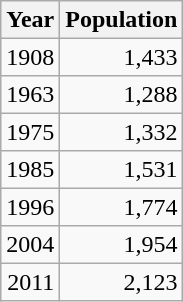<table class="wikitable" style="line-height:1.1em;">
<tr>
<th>Year</th>
<th>Population</th>
</tr>
<tr align="right">
<td>1908</td>
<td>1,433</td>
</tr>
<tr align="right">
<td>1963</td>
<td>1,288</td>
</tr>
<tr align="right">
<td>1975</td>
<td>1,332</td>
</tr>
<tr align="right">
<td>1985</td>
<td>1,531</td>
</tr>
<tr align="right">
<td>1996</td>
<td>1,774</td>
</tr>
<tr align="right">
<td>2004</td>
<td>1,954</td>
</tr>
<tr align="right">
<td>2011</td>
<td>2,123</td>
</tr>
</table>
